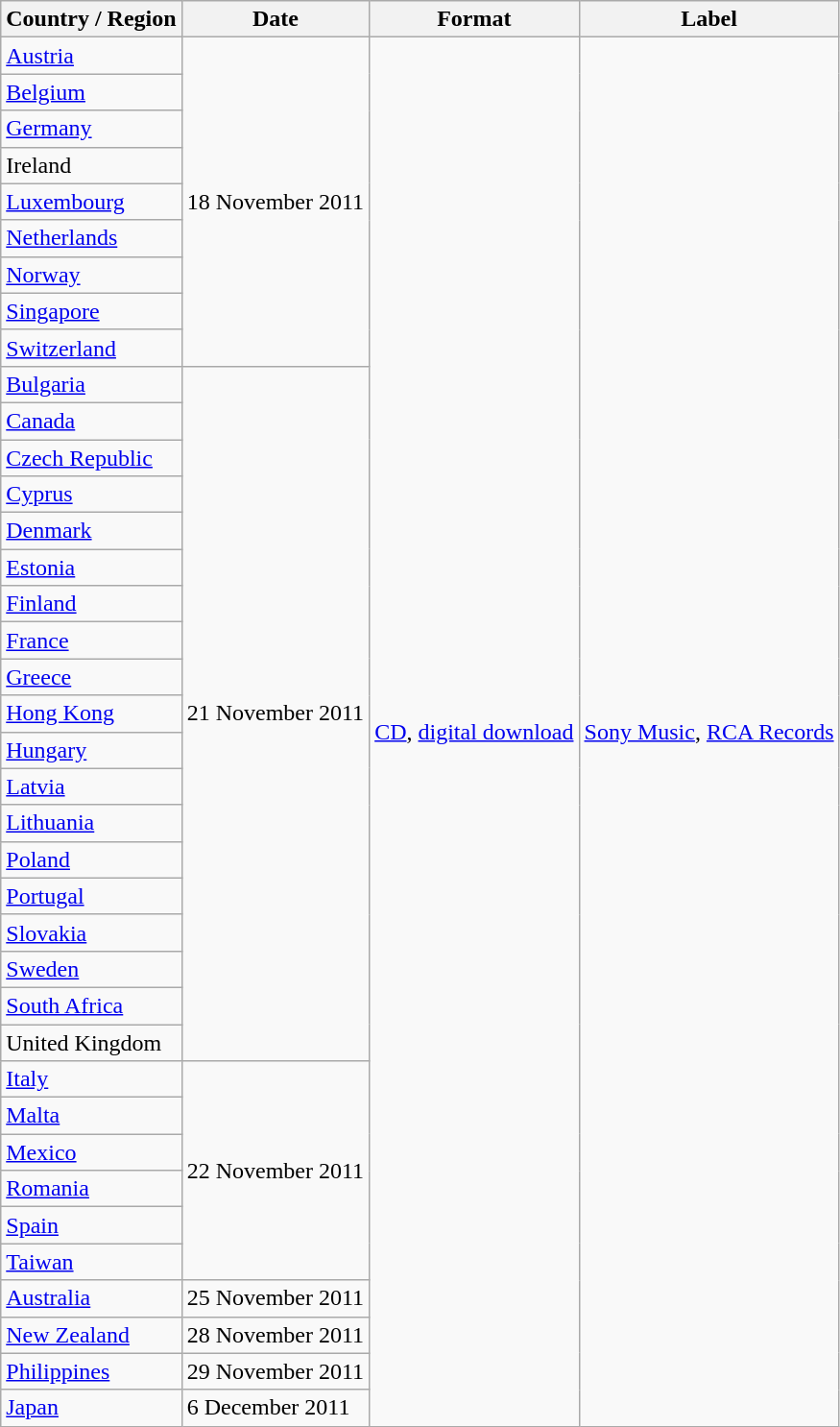<table class="wikitable">
<tr>
<th>Country / Region</th>
<th>Date</th>
<th>Format</th>
<th>Label</th>
</tr>
<tr>
<td><a href='#'>Austria</a></td>
<td rowspan="9">18 November 2011</td>
<td rowspan="39"><a href='#'>CD</a>, <a href='#'>digital download</a></td>
<td rowspan="39"><a href='#'>Sony Music</a>, <a href='#'>RCA Records</a></td>
</tr>
<tr>
<td><a href='#'>Belgium</a></td>
</tr>
<tr>
<td><a href='#'>Germany</a></td>
</tr>
<tr>
<td>Ireland</td>
</tr>
<tr>
<td><a href='#'>Luxembourg</a></td>
</tr>
<tr>
<td><a href='#'>Netherlands</a></td>
</tr>
<tr>
<td><a href='#'>Norway</a></td>
</tr>
<tr>
<td><a href='#'>Singapore</a></td>
</tr>
<tr>
<td><a href='#'>Switzerland</a></td>
</tr>
<tr>
<td><a href='#'>Bulgaria</a></td>
<td rowspan="19">21 November 2011</td>
</tr>
<tr>
<td><a href='#'>Canada</a></td>
</tr>
<tr>
<td><a href='#'>Czech Republic</a></td>
</tr>
<tr>
<td><a href='#'>Cyprus</a></td>
</tr>
<tr>
<td><a href='#'>Denmark</a></td>
</tr>
<tr>
<td><a href='#'>Estonia</a></td>
</tr>
<tr>
<td><a href='#'>Finland</a></td>
</tr>
<tr>
<td><a href='#'>France</a></td>
</tr>
<tr>
<td><a href='#'>Greece</a></td>
</tr>
<tr>
<td><a href='#'>Hong Kong</a></td>
</tr>
<tr>
<td><a href='#'>Hungary</a></td>
</tr>
<tr>
<td><a href='#'>Latvia</a></td>
</tr>
<tr>
<td><a href='#'>Lithuania</a></td>
</tr>
<tr>
<td><a href='#'>Poland</a></td>
</tr>
<tr>
<td><a href='#'>Portugal</a></td>
</tr>
<tr>
<td><a href='#'>Slovakia</a></td>
</tr>
<tr>
<td><a href='#'>Sweden</a></td>
</tr>
<tr>
<td><a href='#'>South Africa</a></td>
</tr>
<tr>
<td>United Kingdom</td>
</tr>
<tr>
<td><a href='#'>Italy</a></td>
<td rowspan="6">22 November 2011</td>
</tr>
<tr>
<td><a href='#'>Malta</a></td>
</tr>
<tr>
<td><a href='#'>Mexico</a></td>
</tr>
<tr>
<td><a href='#'>Romania</a></td>
</tr>
<tr>
<td><a href='#'>Spain</a></td>
</tr>
<tr>
<td><a href='#'>Taiwan</a></td>
</tr>
<tr>
<td><a href='#'>Australia</a></td>
<td>25 November 2011</td>
</tr>
<tr>
<td><a href='#'>New Zealand</a></td>
<td>28 November 2011</td>
</tr>
<tr>
<td><a href='#'>Philippines</a></td>
<td>29 November 2011</td>
</tr>
<tr>
<td><a href='#'>Japan</a></td>
<td>6 December 2011</td>
</tr>
</table>
